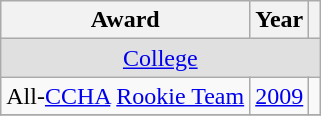<table class="wikitable">
<tr>
<th>Award</th>
<th>Year</th>
<th></th>
</tr>
<tr ALIGN="center" bgcolor="#e0e0e0">
<td colspan="3"><a href='#'>College</a></td>
</tr>
<tr>
<td>All-<a href='#'>CCHA</a> <a href='#'>Rookie Team</a></td>
<td><a href='#'>2009</a></td>
<td></td>
</tr>
<tr>
</tr>
</table>
